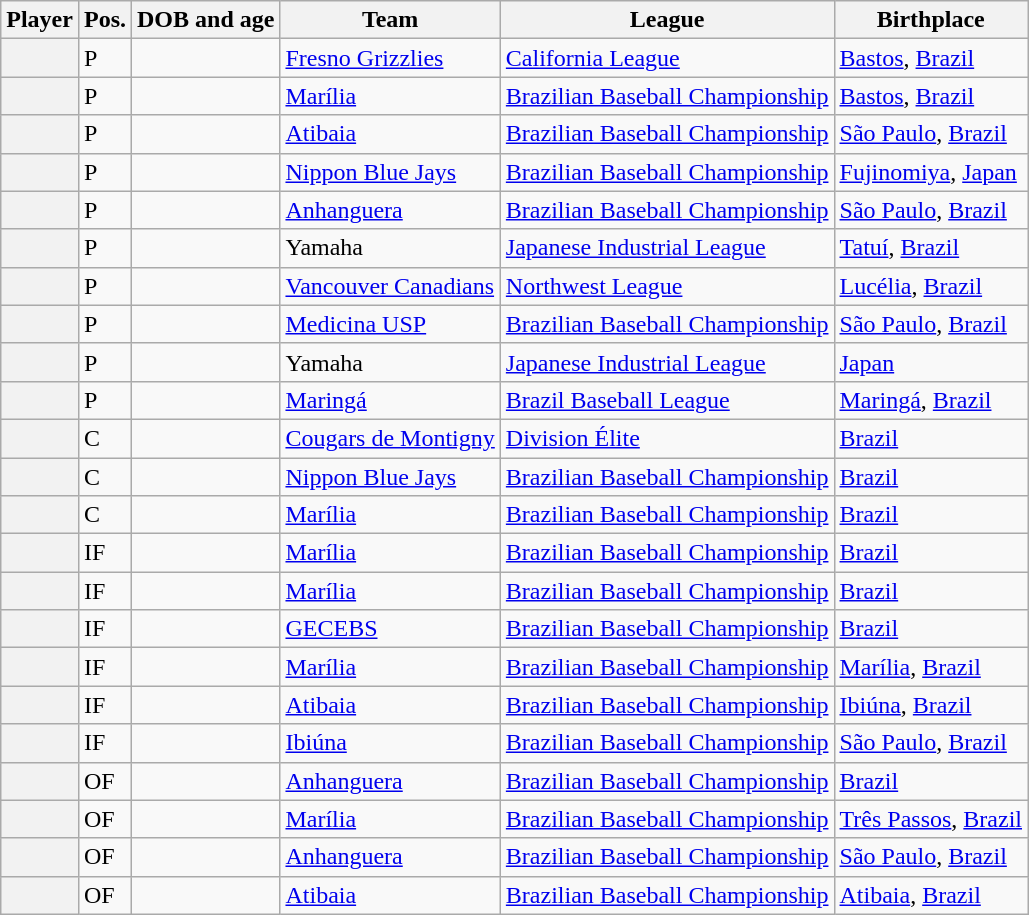<table class="wikitable sortable plainrowheaders">
<tr>
<th scope="col">Player</th>
<th scope="col">Pos.</th>
<th scope="col">DOB and age</th>
<th scope="col">Team</th>
<th scope="col">League</th>
<th scope="col">Birthplace</th>
</tr>
<tr>
<th scope="row"></th>
<td>P</td>
<td></td>
<td> <a href='#'>Fresno Grizzlies</a></td>
<td><a href='#'>California League</a></td>
<td><a href='#'>Bastos</a>, <a href='#'>Brazil</a></td>
</tr>
<tr>
<th scope="row"></th>
<td>P</td>
<td></td>
<td> <a href='#'>Marília</a></td>
<td><a href='#'>Brazilian Baseball Championship</a></td>
<td><a href='#'>Bastos</a>, <a href='#'>Brazil</a></td>
</tr>
<tr>
<th scope="row"></th>
<td>P</td>
<td></td>
<td> <a href='#'>Atibaia</a></td>
<td><a href='#'>Brazilian Baseball Championship</a></td>
<td><a href='#'>São Paulo</a>, <a href='#'>Brazil</a></td>
</tr>
<tr>
<th scope="row"></th>
<td>P</td>
<td></td>
<td> <a href='#'>Nippon Blue Jays</a></td>
<td><a href='#'>Brazilian Baseball Championship</a></td>
<td><a href='#'>Fujinomiya</a>, <a href='#'>Japan</a></td>
</tr>
<tr>
<th scope="row"></th>
<td>P</td>
<td></td>
<td> <a href='#'>Anhanguera</a></td>
<td><a href='#'>Brazilian Baseball Championship</a></td>
<td><a href='#'>São Paulo</a>, <a href='#'>Brazil</a></td>
</tr>
<tr>
<th scope="row"></th>
<td>P</td>
<td></td>
<td> Yamaha</td>
<td><a href='#'>Japanese Industrial League</a></td>
<td><a href='#'>Tatuí</a>, <a href='#'>Brazil</a></td>
</tr>
<tr>
<th scope="row"></th>
<td>P</td>
<td></td>
<td> <a href='#'>Vancouver Canadians</a></td>
<td><a href='#'>Northwest League</a></td>
<td><a href='#'>Lucélia</a>, <a href='#'>Brazil</a></td>
</tr>
<tr>
<th scope="row"></th>
<td>P</td>
<td></td>
<td> <a href='#'>Medicina USP</a></td>
<td><a href='#'>Brazilian Baseball Championship</a></td>
<td><a href='#'>São Paulo</a>, <a href='#'>Brazil</a></td>
</tr>
<tr>
<th scope="row"></th>
<td>P</td>
<td></td>
<td> Yamaha</td>
<td><a href='#'>Japanese Industrial League</a></td>
<td><a href='#'>Japan</a></td>
</tr>
<tr>
<th scope="row"></th>
<td>P</td>
<td></td>
<td> <a href='#'>Maringá</a></td>
<td><a href='#'>Brazil Baseball League</a></td>
<td><a href='#'>Maringá</a>, <a href='#'>Brazil</a></td>
</tr>
<tr>
<th scope="row"></th>
<td>C</td>
<td></td>
<td> <a href='#'>Cougars de Montigny</a></td>
<td><a href='#'>Division Élite</a></td>
<td><a href='#'>Brazil</a></td>
</tr>
<tr>
<th scope="row"></th>
<td>C</td>
<td></td>
<td> <a href='#'>Nippon Blue Jays</a></td>
<td><a href='#'>Brazilian Baseball Championship</a></td>
<td><a href='#'>Brazil</a></td>
</tr>
<tr>
<th scope="row"></th>
<td>C</td>
<td></td>
<td> <a href='#'>Marília</a></td>
<td><a href='#'>Brazilian Baseball Championship</a></td>
<td><a href='#'>Brazil</a></td>
</tr>
<tr>
<th scope="row"></th>
<td>IF</td>
<td></td>
<td> <a href='#'> Marília</a></td>
<td><a href='#'>Brazilian Baseball Championship</a></td>
<td><a href='#'>Brazil</a></td>
</tr>
<tr>
<th scope="row"></th>
<td>IF</td>
<td></td>
<td> <a href='#'> Marília</a></td>
<td><a href='#'>Brazilian Baseball Championship</a></td>
<td><a href='#'>Brazil</a></td>
</tr>
<tr>
<th scope="row"></th>
<td>IF</td>
<td></td>
<td> <a href='#'>GECEBS</a></td>
<td><a href='#'>Brazilian Baseball Championship</a></td>
<td><a href='#'>Brazil</a></td>
</tr>
<tr>
<th scope="row"></th>
<td>IF</td>
<td></td>
<td> <a href='#'> Marília</a></td>
<td><a href='#'>Brazilian Baseball Championship</a></td>
<td><a href='#'>Marília</a>, <a href='#'>Brazil</a></td>
</tr>
<tr>
<th scope="row"></th>
<td>IF</td>
<td></td>
<td> <a href='#'>Atibaia</a></td>
<td><a href='#'>Brazilian Baseball Championship</a></td>
<td><a href='#'>Ibiúna</a>, <a href='#'>Brazil</a></td>
</tr>
<tr>
<th scope="row"></th>
<td>IF</td>
<td></td>
<td> <a href='#'>Ibiúna</a></td>
<td><a href='#'>Brazilian Baseball Championship</a></td>
<td><a href='#'>São Paulo</a>, <a href='#'>Brazil</a></td>
</tr>
<tr>
<th scope="row"></th>
<td>OF</td>
<td></td>
<td> <a href='#'>Anhanguera</a></td>
<td><a href='#'>Brazilian Baseball Championship</a></td>
<td><a href='#'>Brazil</a></td>
</tr>
<tr>
<th scope="row"></th>
<td>OF</td>
<td></td>
<td> <a href='#'>Marília</a></td>
<td><a href='#'>Brazilian Baseball Championship</a></td>
<td><a href='#'>Três Passos</a>, <a href='#'>Brazil</a></td>
</tr>
<tr>
<th scope="row"></th>
<td>OF</td>
<td></td>
<td> <a href='#'>Anhanguera</a></td>
<td><a href='#'>Brazilian Baseball Championship</a></td>
<td><a href='#'>São Paulo</a>, <a href='#'>Brazil</a></td>
</tr>
<tr>
<th scope="row"></th>
<td>OF</td>
<td></td>
<td> <a href='#'>Atibaia</a></td>
<td><a href='#'>Brazilian Baseball Championship</a></td>
<td><a href='#'>Atibaia</a>, <a href='#'>Brazil</a></td>
</tr>
</table>
